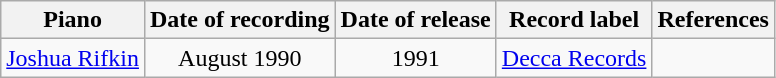<table class="wikitable" style="text-align:center">
<tr>
<th>Piano</th>
<th>Date of recording</th>
<th>Date of release</th>
<th>Record label</th>
<th>References</th>
</tr>
<tr>
<td><a href='#'>Joshua Rifkin</a></td>
<td>August 1990</td>
<td>1991</td>
<td><a href='#'>Decca Records</a></td>
<td></td>
</tr>
</table>
